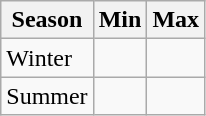<table class="wikitable">
<tr>
<th>Season</th>
<th>Min</th>
<th>Max</th>
</tr>
<tr>
<td>Winter</td>
<td></td>
<td></td>
</tr>
<tr>
<td>Summer</td>
<td></td>
<td></td>
</tr>
</table>
